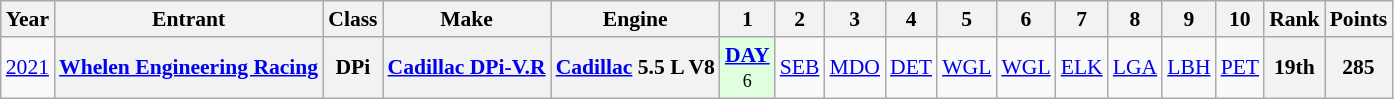<table class="wikitable" style="text-align:center; font-size:90%">
<tr>
<th>Year</th>
<th>Entrant</th>
<th>Class</th>
<th>Make</th>
<th>Engine</th>
<th>1</th>
<th>2</th>
<th>3</th>
<th>4</th>
<th>5</th>
<th>6</th>
<th>7</th>
<th>8</th>
<th>9</th>
<th>10</th>
<th>Rank</th>
<th>Points</th>
</tr>
<tr>
<td><a href='#'>2021</a></td>
<th><a href='#'>Whelen Engineering Racing</a></th>
<th>DPi</th>
<th><a href='#'>Cadillac DPi-V.R</a></th>
<th><a href='#'>Cadillac</a> 5.5 L V8</th>
<td style="background:#DFFFDF;"><strong><a href='#'>DAY</a></strong><br><small>6</small></td>
<td><a href='#'>SEB</a></td>
<td><a href='#'>MDO</a></td>
<td><a href='#'>DET</a></td>
<td><a href='#'>WGL</a></td>
<td><a href='#'>WGL</a></td>
<td><a href='#'>ELK</a></td>
<td><a href='#'>LGA</a></td>
<td><a href='#'>LBH</a></td>
<td><a href='#'>PET</a></td>
<th>19th</th>
<th>285</th>
</tr>
</table>
